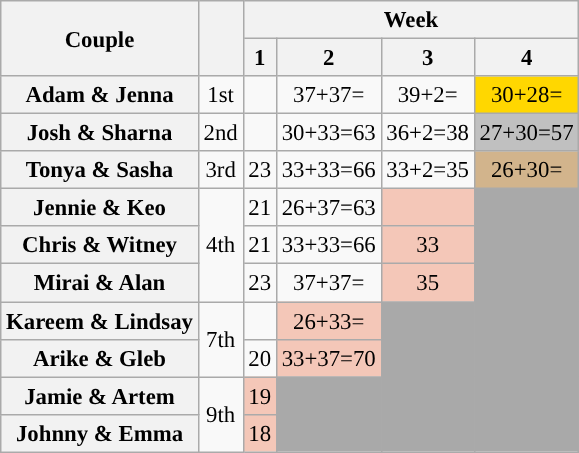<table class="wikitable sortable" style="text-align:center; font-size:95%">
<tr>
<th scope="col" rowspan="2" style="text-align:center;">Couple</th>
<th scope="col" rowspan="2" style="text-align:center;"></th>
<th colspan="4" style="text-align:center;">Week</th>
</tr>
<tr>
<th scope="col">1</th>
<th scope="col" style="font-weight:normal"><strong>2</strong></th>
<th scope="col" style="font-weight:normal"><strong>3</strong></th>
<th scope="col">4</th>
</tr>
<tr>
<th scope="row">Adam & Jenna</th>
<td>1st</td>
<td></td>
<td>37+37=</td>
<td>39+2=</td>
<td bgcolor=gold >30+28=</td>
</tr>
<tr>
<th scope="row">Josh & Sharna</th>
<td>2nd</td>
<td></td>
<td>30+33=63</td>
<td>36+2=38</td>
<td bgcolor=silver >27+30=57</td>
</tr>
<tr>
<th scope="row">Tonya & Sasha</th>
<td>3rd</td>
<td>23</td>
<td>33+33=66</td>
<td>33+2=35</td>
<td bgcolor=tan >26+30=</td>
</tr>
<tr>
<th scope="row">Jennie & Keo</th>
<td rowspan="3">4th</td>
<td>21</td>
<td>26+37=63</td>
<td bgcolor=f4c7b8></td>
<td rowspan="7" style="background:darkgrey;"></td>
</tr>
<tr>
<th scope="row">Chris & Witney</th>
<td>21</td>
<td>33+33=66</td>
<td bgcolor=f4c7b8>33</td>
</tr>
<tr>
<th scope="row">Mirai & Alan</th>
<td>23</td>
<td>37+37=</td>
<td bgcolor=f4c7b8>35</td>
</tr>
<tr>
<th scope="row">Kareem & Lindsay</th>
<td rowspan="2">7th</td>
<td></td>
<td bgcolor=f4c7b8 >26+33=</td>
<td rowspan="4" style="background:darkgrey;"></td>
</tr>
<tr>
<th scope="row">Arike & Gleb</th>
<td>20</td>
<td bgcolor=f4c7b8 >33+37=70</td>
</tr>
<tr>
<th scope="row">Jamie & Artem</th>
<td rowspan=2>9th</td>
<td bgcolor=f4c7b8>19</td>
<td rowspan="2" style="background:darkgrey;"></td>
</tr>
<tr>
<th scope="row">Johnny & Emma</th>
<td bgcolor=f4c7b8>18</td>
</tr>
</table>
